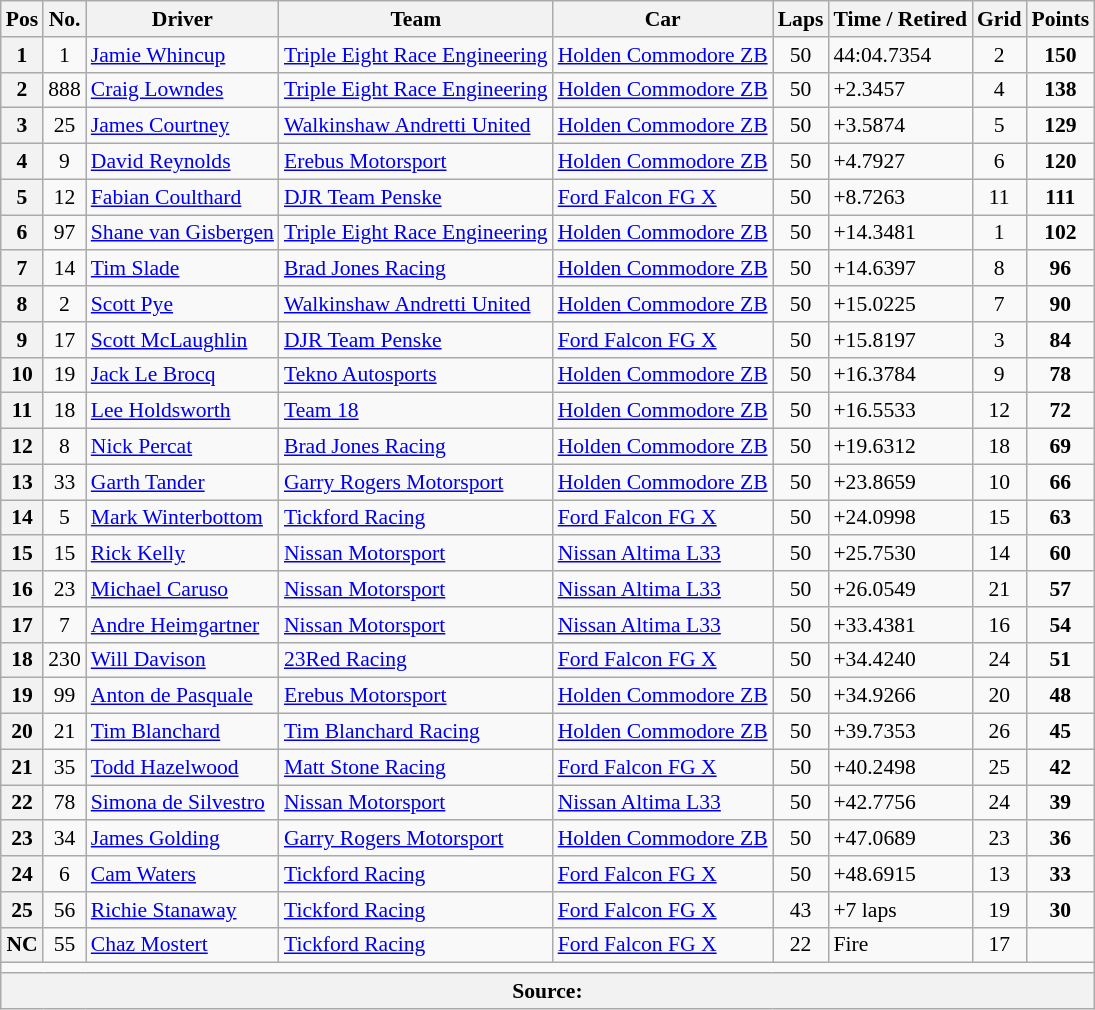<table class="wikitable" style="font-size:90%;">
<tr>
<th>Pos</th>
<th>No.</th>
<th>Driver</th>
<th>Team</th>
<th>Car</th>
<th>Laps</th>
<th>Time / Retired</th>
<th>Grid</th>
<th>Points</th>
</tr>
<tr>
<th>1</th>
<td align="center">1</td>
<td> <a href='#'>Jamie Whincup</a></td>
<td><a href='#'>Triple Eight Race Engineering</a></td>
<td><a href='#'>Holden Commodore ZB</a></td>
<td align="center">50</td>
<td>44:04.7354</td>
<td align="center">2</td>
<td align="center"><strong>150</strong></td>
</tr>
<tr>
<th>2</th>
<td align="center">888</td>
<td> <a href='#'>Craig Lowndes</a></td>
<td><a href='#'>Triple Eight Race Engineering</a></td>
<td><a href='#'>Holden Commodore ZB</a></td>
<td align="center">50</td>
<td>+2.3457</td>
<td align="center">4</td>
<td align="center"><strong>138</strong></td>
</tr>
<tr>
<th>3</th>
<td align="center">25</td>
<td> <a href='#'>James Courtney</a></td>
<td><a href='#'>Walkinshaw Andretti United</a></td>
<td><a href='#'>Holden Commodore ZB</a></td>
<td align="center">50</td>
<td>+3.5874</td>
<td align="center">5</td>
<td align="center"><strong>129</strong></td>
</tr>
<tr>
<th>4</th>
<td align="center">9</td>
<td> <a href='#'>David Reynolds</a></td>
<td><a href='#'>Erebus Motorsport</a></td>
<td><a href='#'>Holden Commodore ZB</a></td>
<td align="center">50</td>
<td>+4.7927</td>
<td align="center">6</td>
<td align="center"><strong>120</strong></td>
</tr>
<tr>
<th>5</th>
<td align="center">12</td>
<td> <a href='#'>Fabian Coulthard</a></td>
<td><a href='#'>DJR Team Penske</a></td>
<td><a href='#'>Ford Falcon FG X</a></td>
<td align="center">50</td>
<td>+8.7263</td>
<td align="center">11</td>
<td align="center"><strong>111</strong></td>
</tr>
<tr>
<th>6</th>
<td align="center">97</td>
<td> <a href='#'>Shane van Gisbergen</a></td>
<td><a href='#'>Triple Eight Race Engineering</a></td>
<td><a href='#'>Holden Commodore ZB</a></td>
<td align="center">50</td>
<td>+14.3481</td>
<td align="center">1</td>
<td align="center"><strong>102</strong></td>
</tr>
<tr>
<th>7</th>
<td align="center">14</td>
<td> <a href='#'>Tim Slade</a></td>
<td><a href='#'>Brad Jones Racing</a></td>
<td><a href='#'>Holden Commodore ZB</a></td>
<td align="center">50</td>
<td>+14.6397</td>
<td align="center">8</td>
<td align="center"><strong>96</strong></td>
</tr>
<tr>
<th>8</th>
<td align="center">2</td>
<td> <a href='#'>Scott Pye</a></td>
<td><a href='#'>Walkinshaw Andretti United</a></td>
<td><a href='#'>Holden Commodore ZB</a></td>
<td align="center">50</td>
<td>+15.0225</td>
<td align="center">7</td>
<td align="center"><strong>90</strong></td>
</tr>
<tr>
<th>9</th>
<td align="center">17</td>
<td> <a href='#'>Scott McLaughlin</a></td>
<td><a href='#'>DJR Team Penske</a></td>
<td><a href='#'>Ford Falcon FG X</a></td>
<td align="center">50</td>
<td>+15.8197</td>
<td align="center">3</td>
<td align="center"><strong>84</strong></td>
</tr>
<tr>
<th>10</th>
<td align="center">19</td>
<td> <a href='#'>Jack Le Brocq</a></td>
<td><a href='#'>Tekno Autosports</a></td>
<td><a href='#'>Holden Commodore ZB</a></td>
<td align="center">50</td>
<td>+16.3784</td>
<td align="center">9</td>
<td align="center"><strong>78</strong></td>
</tr>
<tr>
<th>11</th>
<td align="center">18</td>
<td> <a href='#'>Lee Holdsworth</a></td>
<td><a href='#'>Team 18</a></td>
<td><a href='#'>Holden Commodore ZB</a></td>
<td align="center">50</td>
<td>+16.5533</td>
<td align="center">12</td>
<td align="center"><strong>72</strong></td>
</tr>
<tr>
<th>12</th>
<td align="center">8</td>
<td> <a href='#'>Nick Percat</a></td>
<td><a href='#'>Brad Jones Racing</a></td>
<td><a href='#'>Holden Commodore ZB</a></td>
<td align="center">50</td>
<td>+19.6312</td>
<td align="center">18</td>
<td align="center"><strong>69</strong></td>
</tr>
<tr>
<th>13</th>
<td align="center">33</td>
<td> <a href='#'>Garth Tander</a></td>
<td><a href='#'>Garry Rogers Motorsport</a></td>
<td><a href='#'>Holden Commodore ZB</a></td>
<td align="center">50</td>
<td>+23.8659</td>
<td align="center">10</td>
<td align="center"><strong>66</strong></td>
</tr>
<tr>
<th>14</th>
<td align="center">5</td>
<td> <a href='#'>Mark Winterbottom</a></td>
<td><a href='#'>Tickford Racing</a></td>
<td><a href='#'>Ford Falcon FG X</a></td>
<td align="center">50</td>
<td>+24.0998</td>
<td align="center">15</td>
<td align="center"><strong>63</strong></td>
</tr>
<tr>
<th>15</th>
<td align="center">15</td>
<td> <a href='#'>Rick Kelly</a></td>
<td><a href='#'>Nissan Motorsport</a></td>
<td><a href='#'>Nissan Altima L33</a></td>
<td align="center">50</td>
<td>+25.7530</td>
<td align="center">14</td>
<td align="center"><strong>60</strong></td>
</tr>
<tr>
<th>16</th>
<td align="center">23</td>
<td> <a href='#'>Michael Caruso</a></td>
<td><a href='#'>Nissan Motorsport</a></td>
<td><a href='#'>Nissan Altima L33</a></td>
<td align="center">50</td>
<td>+26.0549</td>
<td align="center">21</td>
<td align="center"><strong>57</strong></td>
</tr>
<tr>
<th>17</th>
<td align="center">7</td>
<td> <a href='#'>Andre Heimgartner</a></td>
<td><a href='#'>Nissan Motorsport</a></td>
<td><a href='#'>Nissan Altima L33</a></td>
<td align="center">50</td>
<td>+33.4381</td>
<td align="center">16</td>
<td align="center"><strong>54</strong></td>
</tr>
<tr>
<th>18</th>
<td align="center">230</td>
<td> <a href='#'>Will Davison</a></td>
<td><a href='#'>23Red Racing</a></td>
<td><a href='#'>Ford Falcon FG X</a></td>
<td align="center">50</td>
<td>+34.4240</td>
<td align="center">24</td>
<td align="center"><strong>51</strong></td>
</tr>
<tr>
<th>19</th>
<td align="center">99</td>
<td> <a href='#'>Anton de Pasquale</a></td>
<td><a href='#'>Erebus Motorsport</a></td>
<td><a href='#'>Holden Commodore ZB</a></td>
<td align="center">50</td>
<td>+34.9266</td>
<td align="center">20</td>
<td align="center"><strong>48</strong></td>
</tr>
<tr>
<th>20</th>
<td align="center">21</td>
<td> <a href='#'>Tim Blanchard</a></td>
<td><a href='#'>Tim Blanchard Racing</a></td>
<td><a href='#'>Holden Commodore ZB</a></td>
<td align="center">50</td>
<td>+39.7353</td>
<td align="center">26</td>
<td align="center"><strong>45</strong></td>
</tr>
<tr>
<th>21</th>
<td align="center">35</td>
<td> <a href='#'>Todd Hazelwood</a></td>
<td><a href='#'>Matt Stone Racing</a></td>
<td><a href='#'>Ford Falcon FG X</a></td>
<td align="center">50</td>
<td>+40.2498</td>
<td align="center">25</td>
<td align="center"><strong>42</strong></td>
</tr>
<tr>
<th>22</th>
<td align="center">78</td>
<td> <a href='#'>Simona de Silvestro</a></td>
<td><a href='#'>Nissan Motorsport</a></td>
<td><a href='#'>Nissan Altima L33</a></td>
<td align="center">50</td>
<td>+42.7756</td>
<td align="center">24</td>
<td align="center"><strong>39</strong></td>
</tr>
<tr>
<th>23</th>
<td align="center">34</td>
<td> <a href='#'>James Golding</a></td>
<td><a href='#'>Garry Rogers Motorsport</a></td>
<td><a href='#'>Holden Commodore ZB</a></td>
<td align="center">50</td>
<td>+47.0689</td>
<td align="center">23</td>
<td align="center"><strong>36</strong></td>
</tr>
<tr>
<th>24</th>
<td align="center">6</td>
<td> <a href='#'>Cam Waters</a></td>
<td><a href='#'>Tickford Racing</a></td>
<td><a href='#'>Ford Falcon FG X</a></td>
<td align="center">50</td>
<td>+48.6915</td>
<td align="center">13</td>
<td align="center"><strong>33</strong></td>
</tr>
<tr>
<th>25</th>
<td align="center">56</td>
<td> <a href='#'>Richie Stanaway</a></td>
<td><a href='#'>Tickford Racing</a></td>
<td><a href='#'>Ford Falcon FG X</a></td>
<td align="center">43</td>
<td>+7 laps</td>
<td align="center">19</td>
<td align="center"><strong>30</strong></td>
</tr>
<tr>
<th>NC</th>
<td align="center">55</td>
<td> <a href='#'>Chaz Mostert</a></td>
<td><a href='#'>Tickford Racing</a></td>
<td><a href='#'>Ford Falcon FG X</a></td>
<td align="center">22</td>
<td>Fire</td>
<td align="center">17</td>
<td align="center"></td>
</tr>
<tr>
<td colspan="9" align="center"></td>
</tr>
<tr>
<th colspan="9">Source:</th>
</tr>
</table>
